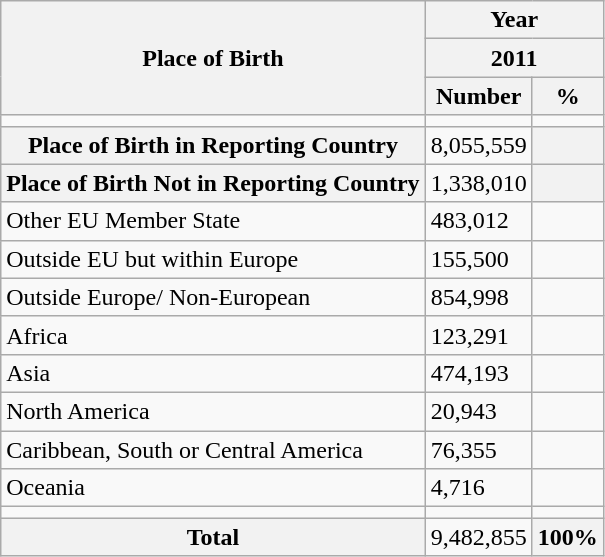<table class="wikitable sortable mw-collapsible">
<tr>
<th rowspan="3">Place of Birth</th>
<th colspan="2">Year</th>
</tr>
<tr>
<th colspan="2">2011</th>
</tr>
<tr>
<th>Number</th>
<th>%</th>
</tr>
<tr>
<td></td>
<td></td>
<td></td>
</tr>
<tr>
<th>Place of Birth in Reporting Country</th>
<td>8,055,559</td>
<th></th>
</tr>
<tr>
<th>Place of Birth Not in Reporting Country</th>
<td>1,338,010</td>
<th></th>
</tr>
<tr>
<td>Other EU Member State</td>
<td>483,012</td>
<td></td>
</tr>
<tr>
<td>Outside EU but within Europe</td>
<td>155,500</td>
<td></td>
</tr>
<tr>
<td>Outside Europe/ Non-European</td>
<td>854,998</td>
<td></td>
</tr>
<tr>
<td>Africa</td>
<td>123,291</td>
<td></td>
</tr>
<tr>
<td>Asia</td>
<td>474,193</td>
<td></td>
</tr>
<tr>
<td>North America</td>
<td>20,943</td>
<td></td>
</tr>
<tr>
<td>Caribbean, South or Central America</td>
<td>76,355</td>
<td></td>
</tr>
<tr>
<td>Oceania</td>
<td>4,716</td>
<td></td>
</tr>
<tr>
<td></td>
<td></td>
<td></td>
</tr>
<tr>
<th>Total</th>
<td>9,482,855</td>
<th>100%</th>
</tr>
</table>
